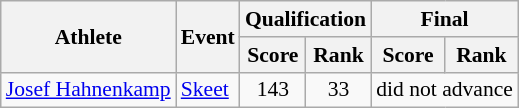<table class="wikitable" style="font-size:90%">
<tr>
<th rowspan="2">Athlete</th>
<th rowspan="2">Event</th>
<th colspan="2">Qualification</th>
<th colspan="2">Final</th>
</tr>
<tr>
<th>Score</th>
<th>Rank</th>
<th>Score</th>
<th>Rank</th>
</tr>
<tr>
<td><a href='#'>Josef Hahnenkamp</a></td>
<td><a href='#'>Skeet</a></td>
<td align="center">143</td>
<td align="center">33</td>
<td colspan="2"  align="center">did not advance</td>
</tr>
</table>
